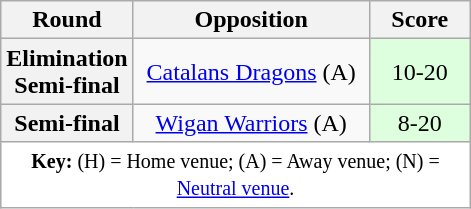<table class="wikitable plainrowheaders" style="text-align:center;margin-left:1em;">
<tr>
<th width="25">Round</th>
<th width="150">Opposition</th>
<th width="60">Score</th>
</tr>
<tr>
<th scope=row style="text-align:center">Elimination Semi-final</th>
<td> <a href='#'>Catalans Dragons</a> (A)</td>
<td bgcolor=DDFFDD>10-20</td>
</tr>
<tr>
<th scope=row style="text-align:center">Semi-final</th>
<td> <a href='#'>Wigan Warriors</a> (A)</td>
<td bgcolor=DDFFDD>8-20</td>
</tr>
<tr>
<td colspan="3" style="background-color:white;"><small><strong>Key:</strong> (H) = Home venue; (A) = Away venue; (N) = <a href='#'>Neutral venue</a>.</small></td>
</tr>
</table>
